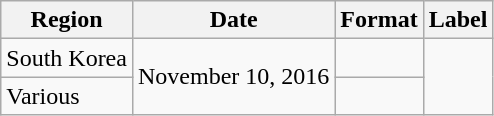<table class = "wikitable plainrowheaders">
<tr>
<th>Region</th>
<th>Date</th>
<th>Format</th>
<th>Label</th>
</tr>
<tr>
<td>South Korea</td>
<td rowspan="2">November 10, 2016</td>
<td></td>
<td rowspan="2"></td>
</tr>
<tr>
<td>Various</td>
<td></td>
</tr>
</table>
